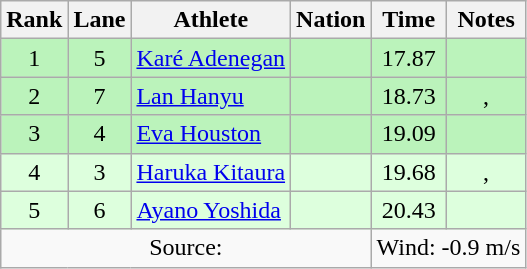<table class="wikitable sortable" style="text-align:center">
<tr>
<th scope="col" style="width: 10px;">Rank</th>
<th scope="col" style="width: 10px;">Lane</th>
<th scope="col">Athlete</th>
<th scope="col">Nation</th>
<th scope="col">Time</th>
<th scope="col">Notes</th>
</tr>
<tr bgcolor=bbf3bb>
<td>1</td>
<td>5</td>
<td align=left><a href='#'>Karé Adenegan</a></td>
<td align=left></td>
<td>17.87</td>
<td></td>
</tr>
<tr bgcolor=bbf3bb>
<td>2</td>
<td>7</td>
<td align=left><a href='#'>Lan Hanyu</a></td>
<td align=left></td>
<td>18.73</td>
<td>, </td>
</tr>
<tr bgcolor=bbf3bb>
<td>3</td>
<td>4</td>
<td align=left><a href='#'>Eva Houston</a></td>
<td align=left></td>
<td>19.09</td>
<td></td>
</tr>
<tr bgcolor=ddffdd>
<td>4</td>
<td>3</td>
<td align=left><a href='#'>Haruka Kitaura</a></td>
<td align=left></td>
<td>19.68</td>
<td>, </td>
</tr>
<tr bgcolor=ddffdd>
<td>5</td>
<td>6</td>
<td align=left><a href='#'>Ayano Yoshida</a></td>
<td align=left></td>
<td>20.43</td>
<td></td>
</tr>
<tr class="sortbottom">
<td colspan="4">Source:</td>
<td colspan="2" style="text-align:left;">Wind: -0.9 m/s</td>
</tr>
</table>
